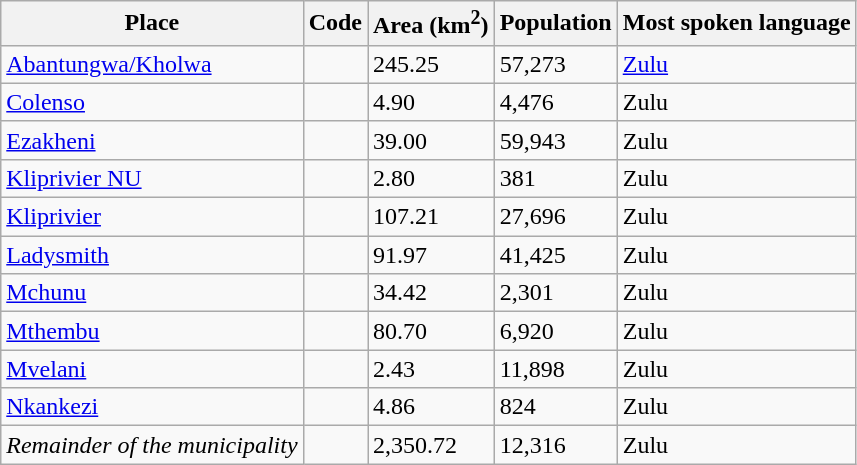<table class="wikitable sortable">
<tr>
<th>Place</th>
<th>Code</th>
<th>Area (km<sup>2</sup>)</th>
<th>Population</th>
<th>Most spoken language</th>
</tr>
<tr>
<td><a href='#'>Abantungwa/Kholwa</a></td>
<td></td>
<td>245.25</td>
<td>57,273</td>
<td><a href='#'>Zulu</a></td>
</tr>
<tr>
<td><a href='#'>Colenso</a></td>
<td></td>
<td>4.90</td>
<td>4,476</td>
<td>Zulu</td>
</tr>
<tr>
<td><a href='#'>Ezakheni</a></td>
<td></td>
<td>39.00</td>
<td>59,943</td>
<td>Zulu</td>
</tr>
<tr>
<td><a href='#'>Kliprivier NU</a></td>
<td></td>
<td>2.80</td>
<td>381</td>
<td>Zulu</td>
</tr>
<tr>
<td><a href='#'>Kliprivier</a></td>
<td></td>
<td>107.21</td>
<td>27,696</td>
<td>Zulu</td>
</tr>
<tr>
<td><a href='#'>Ladysmith</a></td>
<td></td>
<td>91.97</td>
<td>41,425</td>
<td>Zulu</td>
</tr>
<tr>
<td><a href='#'>Mchunu</a></td>
<td></td>
<td>34.42</td>
<td>2,301</td>
<td>Zulu</td>
</tr>
<tr>
<td><a href='#'>Mthembu</a></td>
<td></td>
<td>80.70</td>
<td>6,920</td>
<td>Zulu</td>
</tr>
<tr>
<td><a href='#'>Mvelani</a></td>
<td></td>
<td>2.43</td>
<td>11,898</td>
<td>Zulu</td>
</tr>
<tr>
<td><a href='#'>Nkankezi</a></td>
<td></td>
<td>4.86</td>
<td>824</td>
<td>Zulu</td>
</tr>
<tr>
<td><em>Remainder of the municipality</em></td>
<td></td>
<td>2,350.72</td>
<td>12,316</td>
<td>Zulu</td>
</tr>
</table>
